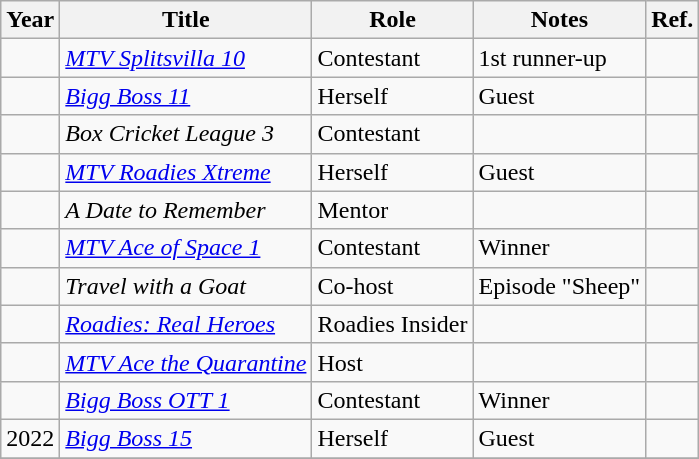<table class="wikitable sortable">
<tr>
<th scope="col">Year</th>
<th scope="col">Title</th>
<th scope="col">Role</th>
<th scope="col" class="unsortable">Notes</th>
<th scope="col">Ref.</th>
</tr>
<tr>
<td></td>
<td><em><a href='#'>MTV Splitsvilla 10</a></em></td>
<td>Contestant</td>
<td>1st runner-up</td>
<td style="text-align:center;"></td>
</tr>
<tr>
<td> </td>
<td><em><a href='#'>Bigg Boss 11</a></em></td>
<td>Herself</td>
<td>Guest</td>
<td style="text-align:center;"></td>
</tr>
<tr>
<td></td>
<td><em>Box Cricket League 3</em></td>
<td>Contestant</td>
<td></td>
<td style="text-align:center;"></td>
</tr>
<tr>
<td></td>
<td><em><a href='#'>MTV Roadies Xtreme</a></em></td>
<td>Herself</td>
<td>Guest</td>
<td style="text-align:center;"></td>
</tr>
<tr>
<td></td>
<td><em>A Date to Remember</em></td>
<td>Mentor</td>
<td></td>
<td style="text-align:center;"></td>
</tr>
<tr>
<td></td>
<td><em><a href='#'>MTV Ace of Space 1</a></em></td>
<td>Contestant</td>
<td>Winner</td>
<td style="text-align:center;"></td>
</tr>
<tr>
<td></td>
<td><em>Travel with a Goat</em></td>
<td>Co-host</td>
<td>Episode "Sheep"</td>
<td style="text-align:center;"></td>
</tr>
<tr>
<td></td>
<td><em><a href='#'>Roadies: Real Heroes</a></em></td>
<td>Roadies Insider</td>
<td></td>
<td style="text-align:center;"></td>
</tr>
<tr>
<td></td>
<td><em><a href='#'>MTV Ace the Quarantine</a></em></td>
<td>Host</td>
<td></td>
<td style="text-align:center;"></td>
</tr>
<tr>
<td></td>
<td><em><a href='#'>Bigg Boss OTT 1</a></em></td>
<td>Contestant</td>
<td>Winner </td>
<td style="text-align:center;"></td>
</tr>
<tr>
<td>2022</td>
<td><em><a href='#'>Bigg Boss 15</a></em></td>
<td>Herself</td>
<td>Guest</td>
<td style="text-align:center;"></td>
</tr>
<tr>
</tr>
</table>
